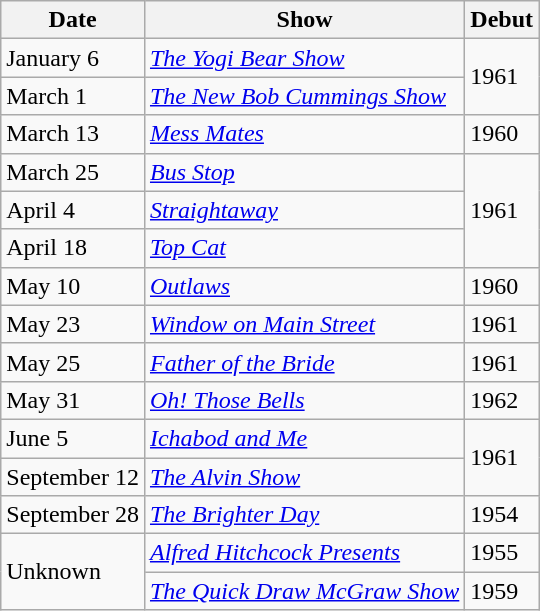<table class="wikitable">
<tr>
<th>Date</th>
<th>Show</th>
<th>Debut</th>
</tr>
<tr>
<td>January 6</td>
<td><em><a href='#'>The Yogi Bear Show</a></em></td>
<td rowspan="2">1961</td>
</tr>
<tr>
<td>March 1</td>
<td><em><a href='#'>The New Bob Cummings Show</a></em></td>
</tr>
<tr>
<td>March 13</td>
<td><em><a href='#'>Mess Mates</a></em></td>
<td>1960</td>
</tr>
<tr>
<td>March 25</td>
<td><em><a href='#'>Bus Stop</a></em></td>
<td rowspan="3">1961</td>
</tr>
<tr>
<td>April 4</td>
<td><em><a href='#'>Straightaway</a></em></td>
</tr>
<tr>
<td>April 18</td>
<td><em><a href='#'>Top Cat</a></em></td>
</tr>
<tr>
<td>May 10</td>
<td><em><a href='#'>Outlaws</a></em></td>
<td>1960</td>
</tr>
<tr>
<td>May 23</td>
<td><em><a href='#'>Window on Main Street</a></em></td>
<td>1961</td>
</tr>
<tr>
<td>May 25</td>
<td><em><a href='#'>Father of the Bride</a></em></td>
<td>1961</td>
</tr>
<tr>
<td>May 31</td>
<td><em><a href='#'>Oh! Those Bells</a></em></td>
<td>1962</td>
</tr>
<tr>
<td>June 5</td>
<td><em><a href='#'>Ichabod and Me</a></em></td>
<td rowspan="2">1961</td>
</tr>
<tr>
<td>September 12</td>
<td><em><a href='#'>The Alvin Show</a></em></td>
</tr>
<tr>
<td>September 28</td>
<td><em><a href='#'>The Brighter Day</a></em></td>
<td>1954</td>
</tr>
<tr>
<td rowspan="2">Unknown</td>
<td><em><a href='#'>Alfred Hitchcock Presents</a></em></td>
<td>1955</td>
</tr>
<tr>
<td><em><a href='#'>The Quick Draw McGraw Show</a></em></td>
<td>1959</td>
</tr>
</table>
